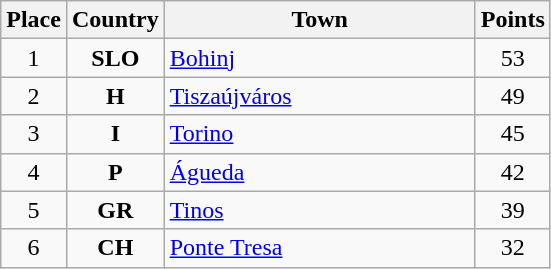<table class="wikitable" style="text-align;">
<tr>
<th width="25">Place</th>
<th width="25">Country</th>
<th width="200">Town</th>
<th width="25">Points</th>
</tr>
<tr>
<td align="center">1</td>
<td align="center"><strong>SLO</strong></td>
<td align="left"><a href='#'>Bohinj</a></td>
<td align="center">53</td>
</tr>
<tr>
<td align="center">2</td>
<td align="center"><strong>H</strong></td>
<td align="left"><a href='#'>Tiszaújváros</a></td>
<td align="center">49</td>
</tr>
<tr>
<td align="center">3</td>
<td align="center"><strong>I</strong></td>
<td align="left"><a href='#'>Torino</a></td>
<td align="center">45</td>
</tr>
<tr>
<td align="center">4</td>
<td align="center"><strong>P</strong></td>
<td align="left"><a href='#'>Águeda</a></td>
<td align="center">42</td>
</tr>
<tr>
<td align="center">5</td>
<td align="center"><strong>GR</strong></td>
<td align="left"><a href='#'>Tinos</a></td>
<td align="center">39</td>
</tr>
<tr>
<td align="center">6</td>
<td align="center"><strong>CH</strong></td>
<td align="left"><a href='#'>Ponte Tresa</a></td>
<td align="center">32</td>
</tr>
</table>
